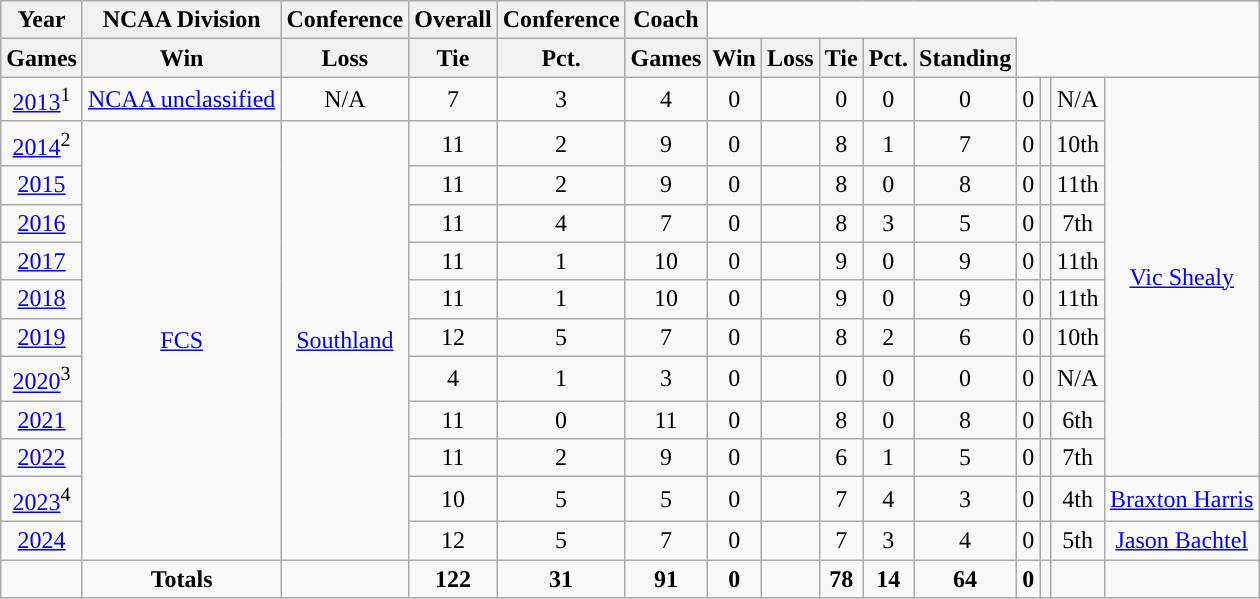<table class="wikitable"  style="text-align:center;">
<tr>
<th>Year</th>
<th>NCAA Division</th>
<th>Conference</th>
<th>Overall</th>
<th>Conference</th>
<th>Coach</th>
</tr>
<tr>
<th>Games</th>
<th>Win</th>
<th>Loss</th>
<th>Tie</th>
<th>Pct.</th>
<th>Games</th>
<th>Win</th>
<th>Loss</th>
<th>Tie</th>
<th>Pct.</th>
<th>Standing</th>
</tr>
<tr>
<td><a href='#'>2013</a><sup>1</sup></td>
<td><a href='#'>NCAA unclassified</a></td>
<td>N/A</td>
<td>7</td>
<td>3</td>
<td>4</td>
<td>0</td>
<td></td>
<td>0</td>
<td>0</td>
<td>0</td>
<td>0</td>
<td></td>
<td>N/A</td>
<td rowspan="10"><a href='#'>Vic Shealy</a></td>
</tr>
<tr>
<td><a href='#'>2014</a><sup>2</sup></td>
<td rowspan="11"><a href='#'>FCS</a></td>
<td rowspan="11"><a href='#'>Southland</a></td>
<td>11</td>
<td>2</td>
<td>9</td>
<td>0</td>
<td></td>
<td>8</td>
<td>1</td>
<td>7</td>
<td>0</td>
<td></td>
<td>10th</td>
</tr>
<tr>
<td><a href='#'>2015</a></td>
<td>11</td>
<td>2</td>
<td>9</td>
<td>0</td>
<td></td>
<td>8</td>
<td>0</td>
<td>8</td>
<td>0</td>
<td></td>
<td>11th</td>
</tr>
<tr>
<td><a href='#'>2016</a></td>
<td>11</td>
<td>4</td>
<td>7</td>
<td>0</td>
<td></td>
<td>8</td>
<td>3</td>
<td>5</td>
<td>0</td>
<td></td>
<td>7th</td>
</tr>
<tr>
<td><a href='#'>2017</a></td>
<td>11</td>
<td>1</td>
<td>10</td>
<td>0</td>
<td></td>
<td>9</td>
<td>0</td>
<td>9</td>
<td>0</td>
<td></td>
<td>11th</td>
</tr>
<tr>
<td><a href='#'>2018</a></td>
<td>11</td>
<td>1</td>
<td>10</td>
<td>0</td>
<td></td>
<td>9</td>
<td>0</td>
<td>9</td>
<td>0</td>
<td></td>
<td>11th</td>
</tr>
<tr>
<td><a href='#'>2019</a></td>
<td>12</td>
<td>5</td>
<td>7</td>
<td>0</td>
<td></td>
<td>8</td>
<td>2</td>
<td>6</td>
<td>0</td>
<td></td>
<td>10th</td>
</tr>
<tr>
<td><a href='#'>2020</a><sup>3</sup></td>
<td>4</td>
<td>1</td>
<td>3</td>
<td>0</td>
<td></td>
<td>0</td>
<td>0</td>
<td>0</td>
<td>0</td>
<td></td>
<td>N/A</td>
</tr>
<tr>
<td><a href='#'>2021</a></td>
<td>11</td>
<td>0</td>
<td>11</td>
<td>0</td>
<td></td>
<td>8</td>
<td>0</td>
<td>8</td>
<td>0</td>
<td></td>
<td>6th</td>
</tr>
<tr>
<td><a href='#'>2022</a></td>
<td>11</td>
<td>2</td>
<td>9</td>
<td>0</td>
<td></td>
<td>6</td>
<td>1</td>
<td>5</td>
<td>0</td>
<td></td>
<td>7th</td>
</tr>
<tr>
<td><a href='#'>2023</a><sup>4</sup></td>
<td>10</td>
<td>5</td>
<td>5</td>
<td>0</td>
<td></td>
<td>7</td>
<td>4</td>
<td>3</td>
<td>0</td>
<td></td>
<td>4th</td>
<td><a href='#'>Braxton Harris</a></td>
</tr>
<tr>
<td><a href='#'>2024</a></td>
<td>12</td>
<td>5</td>
<td>7</td>
<td>0</td>
<td></td>
<td>7</td>
<td>3</td>
<td>4</td>
<td>0</td>
<td></td>
<td>5th</td>
<td><a href='#'>Jason Bachtel</a></td>
</tr>
<tr>
<td></td>
<td><strong>Totals</strong></td>
<td></td>
<td><strong>122</strong></td>
<td><strong>31</strong></td>
<td><strong>91</strong></td>
<td><strong>0</strong></td>
<td><strong></strong></td>
<td><strong>78</strong></td>
<td><strong>14</strong></td>
<td><strong>64</strong></td>
<td><strong>0</strong></td>
<td><strong></strong></td>
<td></td>
<td></td>
</tr>
</table>
